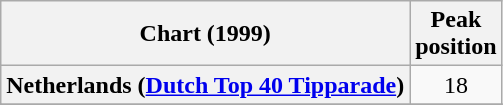<table class="wikitable sortable plainrowheaders" style="text-align:center">
<tr>
<th>Chart (1999)</th>
<th>Peak<br>position</th>
</tr>
<tr>
<th scope="row">Netherlands (<a href='#'>Dutch Top 40 Tipparade</a>)</th>
<td>18</td>
</tr>
<tr>
</tr>
<tr>
</tr>
<tr>
</tr>
<tr>
</tr>
<tr>
</tr>
<tr>
</tr>
<tr>
</tr>
<tr>
</tr>
<tr>
</tr>
</table>
